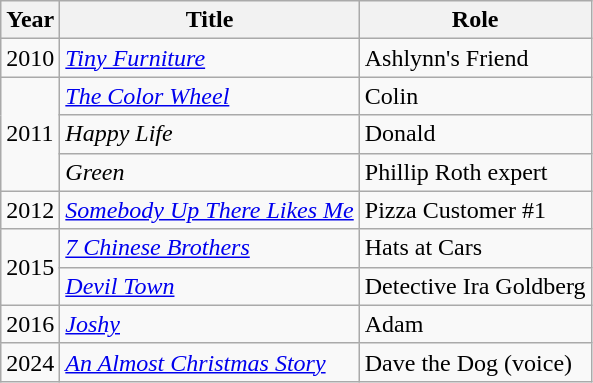<table class="wikitable">
<tr>
<th>Year</th>
<th>Title</th>
<th>Role</th>
</tr>
<tr>
<td>2010</td>
<td><em><a href='#'>Tiny Furniture</a></em></td>
<td>Ashlynn's Friend</td>
</tr>
<tr>
<td rowspan=3>2011</td>
<td><em><a href='#'>The Color Wheel</a></em></td>
<td>Colin</td>
</tr>
<tr>
<td><em>Happy Life</em></td>
<td>Donald</td>
</tr>
<tr>
<td><em>Green</em></td>
<td>Phillip Roth expert</td>
</tr>
<tr>
<td>2012</td>
<td><em><a href='#'>Somebody Up There Likes Me</a></em></td>
<td>Pizza Customer #1</td>
</tr>
<tr>
<td rowspan=2>2015</td>
<td><em><a href='#'>7 Chinese Brothers</a></em></td>
<td>Hats at Cars</td>
</tr>
<tr>
<td><em><a href='#'>Devil Town</a></em></td>
<td>Detective Ira Goldberg</td>
</tr>
<tr>
<td>2016</td>
<td><em><a href='#'>Joshy</a></em></td>
<td>Adam</td>
</tr>
<tr>
<td>2024</td>
<td><em><a href='#'>An Almost Christmas Story</a></em></td>
<td>Dave the Dog (voice)</td>
</tr>
</table>
